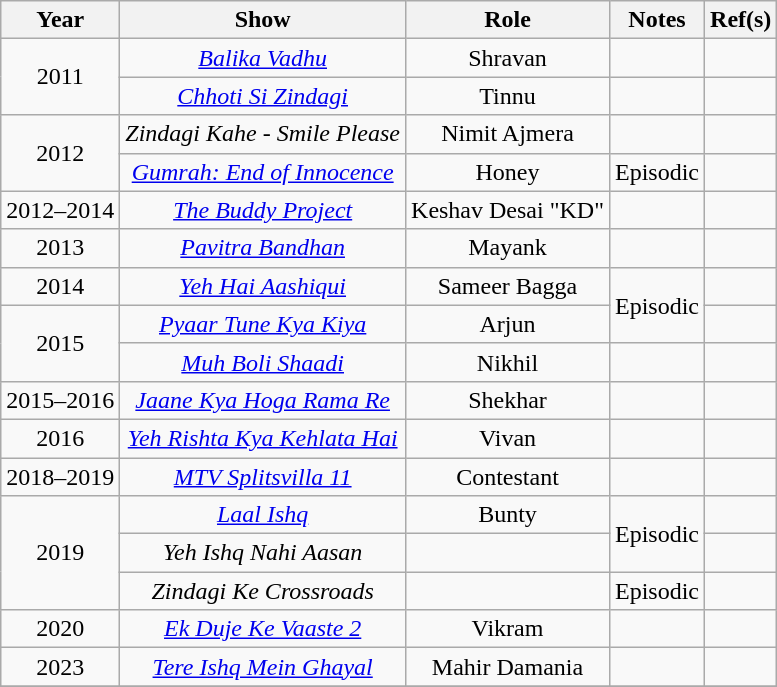<table class="wikitable" style="text-align:center;">
<tr>
<th>Year</th>
<th>Show</th>
<th>Role</th>
<th>Notes</th>
<th>Ref(s)</th>
</tr>
<tr>
<td rowspan="2">2011</td>
<td><em><a href='#'>Balika Vadhu</a></em></td>
<td>Shravan</td>
<td></td>
<td></td>
</tr>
<tr>
<td><em><a href='#'>Chhoti Si Zindagi</a></em></td>
<td>Tinnu</td>
<td></td>
<td></td>
</tr>
<tr>
<td rowspan="2">2012</td>
<td><em>Zindagi Kahe - Smile Please</em></td>
<td>Nimit Ajmera</td>
<td></td>
<td></td>
</tr>
<tr>
<td><em><a href='#'>Gumrah: End of Innocence</a></em></td>
<td>Honey</td>
<td>Episodic</td>
<td></td>
</tr>
<tr>
<td>2012–2014</td>
<td><em><a href='#'>The Buddy Project</a></em></td>
<td>Keshav Desai "KD"</td>
<td></td>
<td></td>
</tr>
<tr>
<td>2013</td>
<td><em><a href='#'>Pavitra Bandhan</a></em></td>
<td>Mayank</td>
<td></td>
<td></td>
</tr>
<tr>
<td>2014</td>
<td><em><a href='#'>Yeh Hai Aashiqui</a></em></td>
<td>Sameer Bagga</td>
<td rowspan="2">Episodic</td>
<td style="text-align:center;"></td>
</tr>
<tr>
<td rowspan="2">2015</td>
<td><em><a href='#'>Pyaar Tune Kya Kiya</a></em></td>
<td>Arjun</td>
<td></td>
</tr>
<tr>
<td><em><a href='#'>Muh Boli Shaadi</a></em></td>
<td>Nikhil</td>
<td></td>
<td style="text-align:center;"></td>
</tr>
<tr>
<td>2015–2016</td>
<td><em><a href='#'>Jaane Kya Hoga Rama Re</a></em></td>
<td>Shekhar</td>
<td></td>
<td style="text-align:center;"></td>
</tr>
<tr>
<td>2016</td>
<td><em><a href='#'>Yeh Rishta Kya Kehlata Hai</a></em></td>
<td>Vivan</td>
<td></td>
<td></td>
</tr>
<tr>
<td>2018–2019</td>
<td><em><a href='#'>MTV Splitsvilla 11</a></em></td>
<td>Contestant</td>
<td></td>
<td style="text-align:center;"></td>
</tr>
<tr>
<td rowspan="3">2019</td>
<td><em><a href='#'>Laal Ishq</a></em></td>
<td>Bunty</td>
<td rowspan="2">Episodic</td>
<td style="text-align:center;"></td>
</tr>
<tr>
<td><em>Yeh Ishq Nahi Aasan</em></td>
<td></td>
<td style="text-align:center;"></td>
</tr>
<tr>
<td><em>Zindagi Ke Crossroads</em></td>
<td></td>
<td>Episodic</td>
<td></td>
</tr>
<tr>
<td>2020</td>
<td><em><a href='#'>Ek Duje Ke Vaaste 2</a></em></td>
<td>Vikram</td>
<td></td>
<td></td>
</tr>
<tr>
<td>2023</td>
<td><em><a href='#'>Tere Ishq Mein Ghayal</a></em></td>
<td>Mahir Damania</td>
<td></td>
<td></td>
</tr>
<tr>
</tr>
</table>
